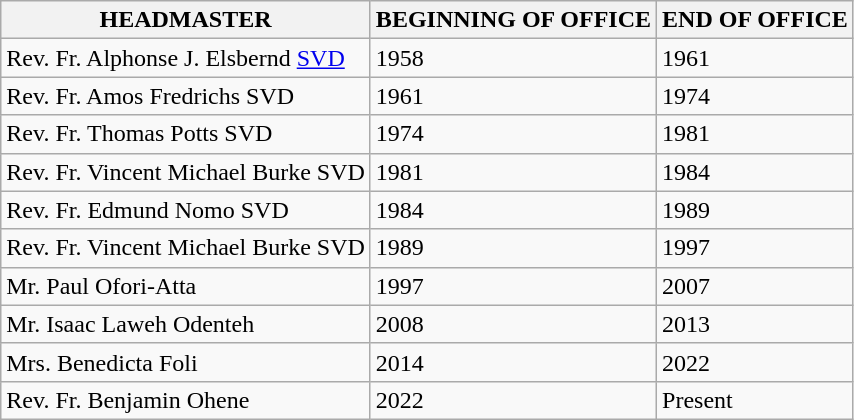<table class="wikitable">
<tr>
<th>HEADMASTER</th>
<th>BEGINNING OF OFFICE</th>
<th>END OF OFFICE</th>
</tr>
<tr>
<td>Rev. Fr. Alphonse J. Elsbernd <a href='#'>SVD</a></td>
<td>1958</td>
<td>1961</td>
</tr>
<tr>
<td>Rev. Fr. Amos Fredrichs SVD</td>
<td>1961</td>
<td>1974</td>
</tr>
<tr>
<td>Rev. Fr. Thomas Potts SVD</td>
<td>1974</td>
<td>1981</td>
</tr>
<tr>
<td>Rev. Fr. Vincent Michael Burke SVD</td>
<td>1981</td>
<td>1984</td>
</tr>
<tr>
<td>Rev. Fr. Edmund Nomo SVD</td>
<td>1984</td>
<td>1989</td>
</tr>
<tr>
<td>Rev. Fr. Vincent Michael Burke SVD</td>
<td>1989</td>
<td>1997</td>
</tr>
<tr>
<td>Mr. Paul Ofori-Atta</td>
<td>1997</td>
<td>2007</td>
</tr>
<tr>
<td>Mr. Isaac Laweh Odenteh</td>
<td>2008</td>
<td>2013</td>
</tr>
<tr>
<td>Mrs. Benedicta Foli</td>
<td>2014</td>
<td>2022</td>
</tr>
<tr>
<td>Rev. Fr. Benjamin Ohene</td>
<td>2022</td>
<td>Present</td>
</tr>
</table>
